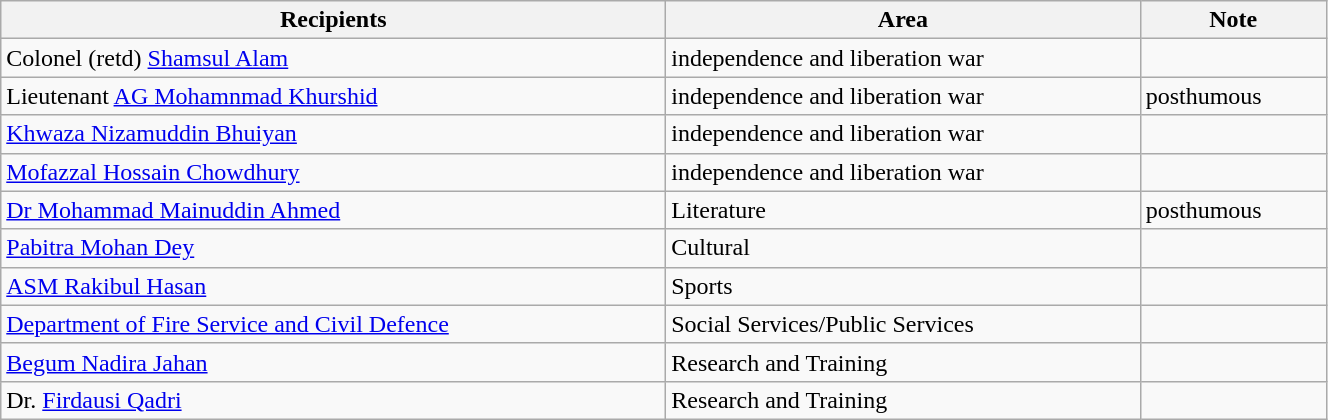<table class="wikitable" style="width:70%;">
<tr>
<th>Recipients</th>
<th>Area</th>
<th>Note</th>
</tr>
<tr>
<td>Colonel (retd) <a href='#'>Shamsul Alam</a></td>
<td>independence and liberation war</td>
<td></td>
</tr>
<tr>
<td>Lieutenant <a href='#'>AG Mohamnmad Khurshid</a></td>
<td>independence and liberation war</td>
<td>posthumous</td>
</tr>
<tr>
<td><a href='#'>Khwaza Nizamuddin Bhuiyan</a></td>
<td>independence and liberation war</td>
<td></td>
</tr>
<tr>
<td><a href='#'>Mofazzal Hossain Chowdhury</a></td>
<td>independence and liberation war</td>
<td></td>
</tr>
<tr>
<td><a href='#'>Dr Mohammad Mainuddin Ahmed</a></td>
<td>Literature</td>
<td>posthumous</td>
</tr>
<tr>
<td><a href='#'>Pabitra Mohan Dey</a></td>
<td>Cultural</td>
<td></td>
</tr>
<tr>
<td><a href='#'>ASM Rakibul Hasan</a></td>
<td>Sports</td>
<td></td>
</tr>
<tr>
<td><a href='#'>Department of Fire Service and Civil Defence</a></td>
<td>Social Services/Public Services</td>
<td></td>
</tr>
<tr>
<td><a href='#'>Begum Nadira Jahan</a></td>
<td>Research and Training</td>
<td></td>
</tr>
<tr>
<td>Dr. <a href='#'>Firdausi Qadri</a></td>
<td>Research and Training</td>
<td></td>
</tr>
</table>
